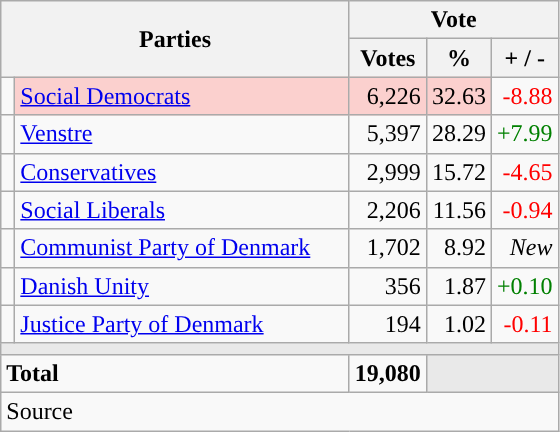<table class="wikitable" style="text-align:right;">
<tr>
<th style="text-align:centre;" rowspan="2" colspan="2" width="225">Parties</th>
<th colspan="3">Vote</th>
</tr>
<tr>
<th width="15">Votes</th>
<th width="15">%</th>
<th width="15">+ / -</th>
</tr>
<tr>
<td width="2" style="color:inherit;background:"></td>
<td bgcolor=#fbd0ce  align="left"><a href='#'>Social Democrats</a></td>
<td bgcolor=#fbd0ce>6,226</td>
<td bgcolor=#fbd0ce>32.63</td>
<td style=color:red;>-8.88</td>
</tr>
<tr>
<td width="2" style="color:inherit;background:"></td>
<td align="left"><a href='#'>Venstre</a></td>
<td>5,397</td>
<td>28.29</td>
<td style=color:green;>+7.99</td>
</tr>
<tr>
<td width="2" style="color:inherit;background:"></td>
<td align="left"><a href='#'>Conservatives</a></td>
<td>2,999</td>
<td>15.72</td>
<td style=color:red;>-4.65</td>
</tr>
<tr>
<td width="2" style="color:inherit;background:"></td>
<td align="left"><a href='#'>Social Liberals</a></td>
<td>2,206</td>
<td>11.56</td>
<td style=color:red;>-0.94</td>
</tr>
<tr>
<td width="2" style="color:inherit;background:"></td>
<td align="left"><a href='#'>Communist Party of Denmark</a></td>
<td>1,702</td>
<td>8.92</td>
<td><em>New</em></td>
</tr>
<tr>
<td width="2" style="color:inherit;background:"></td>
<td align="left"><a href='#'>Danish Unity</a></td>
<td>356</td>
<td>1.87</td>
<td style=color:green;>+0.10</td>
</tr>
<tr>
<td width="2" style="color:inherit;background:"></td>
<td align="left"><a href='#'>Justice Party of Denmark</a></td>
<td>194</td>
<td>1.02</td>
<td style=color:red;>-0.11</td>
</tr>
<tr>
<td colspan="7" bgcolor="#E9E9E9"></td>
</tr>
<tr>
<td align="left" colspan="2"><strong>Total</strong></td>
<td><strong>19,080</strong></td>
<td bgcolor="#E9E9E9" colspan="2"></td>
</tr>
<tr>
<td align="left" colspan="6">Source</td>
</tr>
</table>
